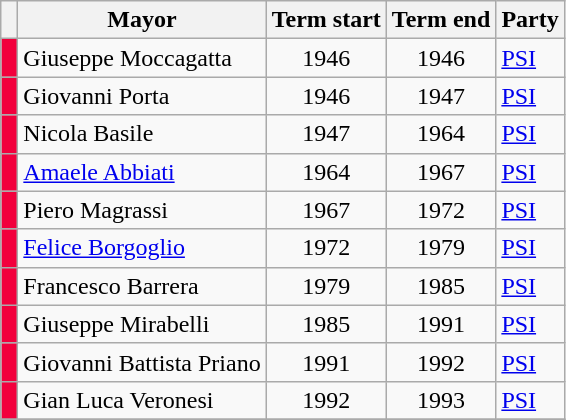<table class="wikitable">
<tr>
<th class=unsortable> </th>
<th>Mayor</th>
<th>Term start</th>
<th>Term end</th>
<th>Party</th>
</tr>
<tr>
<th style="background:#F2003C;"></th>
<td>Giuseppe Moccagatta</td>
<td align=center>1946</td>
<td align=center>1946</td>
<td><a href='#'>PSI</a></td>
</tr>
<tr>
<th style="background:#F2003C;"></th>
<td>Giovanni Porta</td>
<td align=center>1946</td>
<td align=center>1947</td>
<td><a href='#'>PSI</a></td>
</tr>
<tr>
<th style="background:#F2003C;"></th>
<td>Nicola Basile</td>
<td align=center>1947</td>
<td align=center>1964</td>
<td><a href='#'>PSI</a></td>
</tr>
<tr>
<th style="background:#F2003C;"></th>
<td><a href='#'>Amaele Abbiati</a></td>
<td align=center>1964</td>
<td align=center>1967</td>
<td><a href='#'>PSI</a></td>
</tr>
<tr>
<th style="background:#F2003C;"></th>
<td>Piero Magrassi</td>
<td align=center>1967</td>
<td align=center>1972</td>
<td><a href='#'>PSI</a></td>
</tr>
<tr>
<th style="background:#F2003C;"></th>
<td><a href='#'>Felice Borgoglio</a></td>
<td align=center>1972</td>
<td align=center>1979</td>
<td><a href='#'>PSI</a></td>
</tr>
<tr>
<th style="background:#F2003C;"></th>
<td>Francesco Barrera</td>
<td align=center>1979</td>
<td align=center>1985</td>
<td><a href='#'>PSI</a></td>
</tr>
<tr>
<th style="background:#F2003C;"></th>
<td>Giuseppe Mirabelli</td>
<td align=center>1985</td>
<td align=center>1991</td>
<td><a href='#'>PSI</a></td>
</tr>
<tr>
<th style="background:#F2003C;"></th>
<td>Giovanni Battista Priano</td>
<td align=center>1991</td>
<td align=center>1992</td>
<td><a href='#'>PSI</a></td>
</tr>
<tr>
<th style="background:#F2003C;"></th>
<td>Gian Luca Veronesi</td>
<td align=center>1992</td>
<td align=center>1993</td>
<td><a href='#'>PSI</a></td>
</tr>
<tr>
</tr>
</table>
